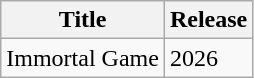<table class="wikitable">
<tr>
<th>Title</th>
<th>Release</th>
</tr>
<tr>
<td>Immortal Game</td>
<td>2026</td>
</tr>
</table>
